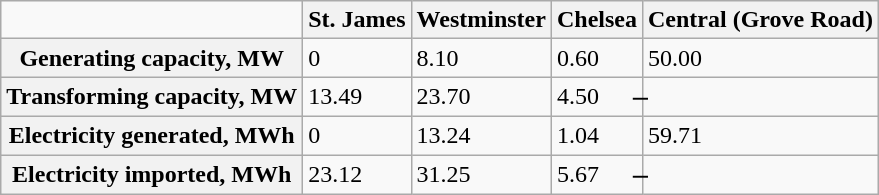<table class="wikitable">
<tr>
<td></td>
<th>St. James</th>
<th>Westminster</th>
<th>Chelsea</th>
<th>Central (Grove Road)</th>
</tr>
<tr>
<th>Generating capacity, MW</th>
<td>0</td>
<td>8.10</td>
<td>0.60</td>
<td>50.00</td>
</tr>
<tr>
<th>Transforming capacity, MW</th>
<td>13.49</td>
<td>23.70</td>
<td>4.50</td>
<td>̶</td>
</tr>
<tr>
<th>Electricity generated, MWh</th>
<td>0</td>
<td>13.24</td>
<td>1.04</td>
<td>59.71</td>
</tr>
<tr>
<th>Electricity imported, MWh</th>
<td>23.12</td>
<td>31.25</td>
<td>5.67</td>
<td>̶</td>
</tr>
</table>
